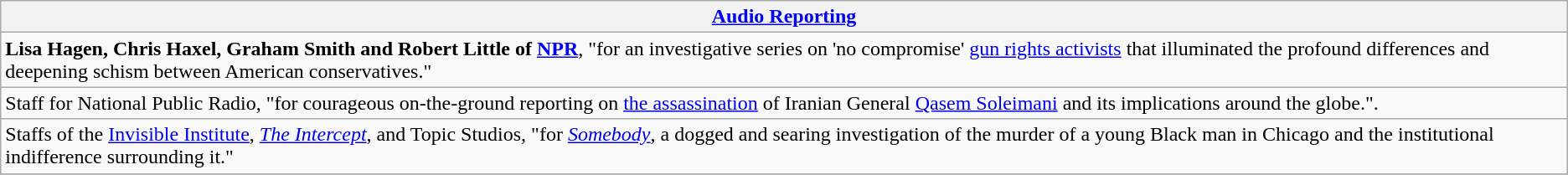<table class="wikitable" style="float:left; float:none;">
<tr>
<th><a href='#'>Audio Reporting</a></th>
</tr>
<tr>
<td><strong>Lisa Hagen, Chris Haxel, Graham Smith and Robert Little of <a href='#'>NPR</a></strong>, "for an investigative series on 'no compromise' <a href='#'>gun rights activists</a> that illuminated the profound differences and deepening schism between American conservatives."</td>
</tr>
<tr>
<td>Staff for National Public Radio, "for courageous on-the-ground reporting on <a href='#'>the assassination</a> of Iranian General <a href='#'>Qasem Soleimani</a> and its implications around the globe.".</td>
</tr>
<tr>
<td>Staffs of the <a href='#'>Invisible Institute</a>, <em><a href='#'>The Intercept</a></em>, and Topic Studios, "for <em><a href='#'>Somebody</a></em>, a dogged and searing investigation of the murder of a young Black man in Chicago and the institutional indifference surrounding it."</td>
</tr>
<tr>
</tr>
</table>
